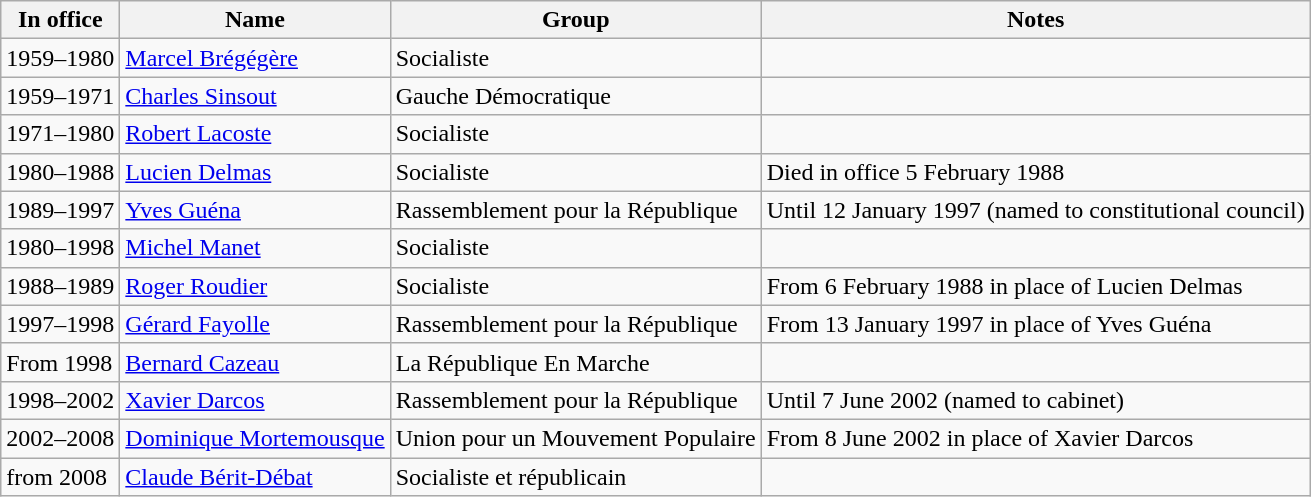<table class="wikitable sortable">
<tr>
<th>In office</th>
<th>Name</th>
<th>Group</th>
<th>Notes</th>
</tr>
<tr>
<td>1959–1980</td>
<td><a href='#'>Marcel Brégégère</a></td>
<td>Socialiste</td>
<td></td>
</tr>
<tr>
<td>1959–1971</td>
<td><a href='#'>Charles Sinsout</a></td>
<td>Gauche Démocratique</td>
<td></td>
</tr>
<tr>
<td>1971–1980</td>
<td><a href='#'>Robert Lacoste</a></td>
<td>Socialiste</td>
<td></td>
</tr>
<tr>
<td>1980–1988</td>
<td><a href='#'>Lucien Delmas</a></td>
<td>Socialiste</td>
<td>Died in office 5 February 1988</td>
</tr>
<tr>
<td>1989–1997</td>
<td><a href='#'>Yves Guéna</a></td>
<td>Rassemblement pour la République</td>
<td>Until 12 January 1997 (named to constitutional council)</td>
</tr>
<tr>
<td>1980–1998</td>
<td><a href='#'>Michel Manet</a></td>
<td>Socialiste</td>
<td></td>
</tr>
<tr>
<td>1988–1989</td>
<td><a href='#'>Roger Roudier</a></td>
<td>Socialiste</td>
<td>From 6 February 1988 in place of Lucien Delmas</td>
</tr>
<tr>
<td>1997–1998</td>
<td><a href='#'>Gérard Fayolle</a></td>
<td>Rassemblement pour la République</td>
<td>From 13 January 1997 in place of Yves Guéna</td>
</tr>
<tr>
<td>From 1998</td>
<td><a href='#'>Bernard Cazeau</a></td>
<td>La République En Marche</td>
<td></td>
</tr>
<tr>
<td>1998–2002</td>
<td><a href='#'>Xavier Darcos</a></td>
<td>Rassemblement pour la République</td>
<td>Until 7 June 2002 (named to cabinet)</td>
</tr>
<tr>
<td>2002–2008</td>
<td><a href='#'>Dominique Mortemousque</a></td>
<td>Union pour un Mouvement Populaire</td>
<td>From 8 June 2002 in place of Xavier Darcos</td>
</tr>
<tr>
<td>from 2008</td>
<td><a href='#'>Claude Bérit-Débat</a></td>
<td>Socialiste et républicain</td>
<td></td>
</tr>
</table>
